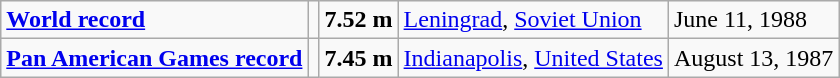<table class="wikitable">
<tr>
<td><strong><a href='#'>World record</a></strong></td>
<td></td>
<td><strong>7.52 m</strong></td>
<td><a href='#'>Leningrad</a>, <a href='#'>Soviet Union</a></td>
<td>June 11, 1988</td>
</tr>
<tr>
<td><strong><a href='#'>Pan American Games record</a></strong></td>
<td></td>
<td><strong>7.45 m</strong></td>
<td><a href='#'>Indianapolis</a>, <a href='#'>United States</a></td>
<td>August 13, 1987</td>
</tr>
</table>
